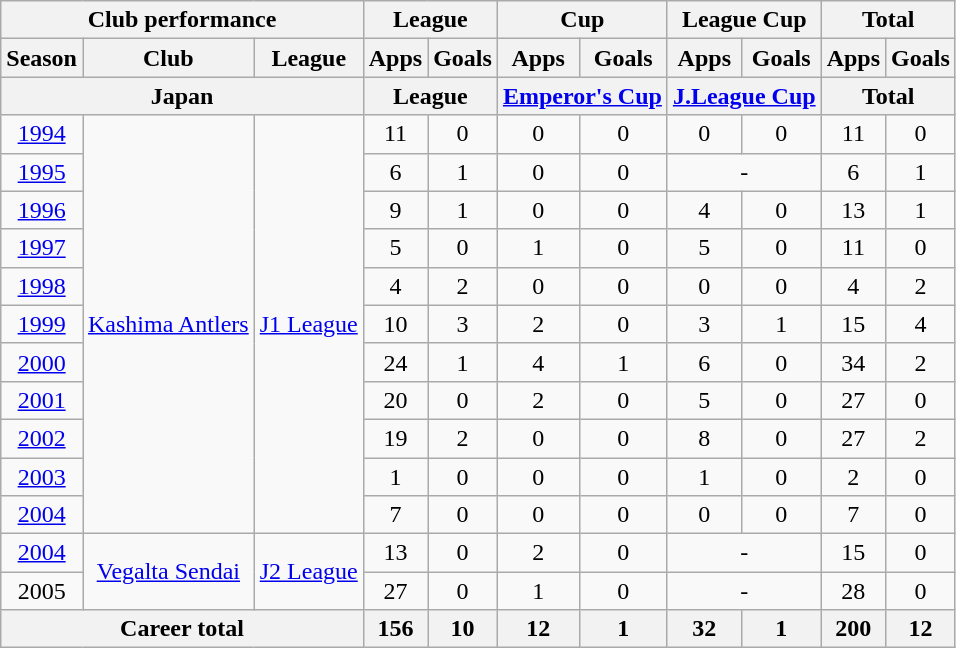<table class="wikitable" style="text-align:center">
<tr>
<th colspan=3>Club performance</th>
<th colspan=2>League</th>
<th colspan=2>Cup</th>
<th colspan=2>League Cup</th>
<th colspan=2>Total</th>
</tr>
<tr>
<th>Season</th>
<th>Club</th>
<th>League</th>
<th>Apps</th>
<th>Goals</th>
<th>Apps</th>
<th>Goals</th>
<th>Apps</th>
<th>Goals</th>
<th>Apps</th>
<th>Goals</th>
</tr>
<tr>
<th colspan=3>Japan</th>
<th colspan=2>League</th>
<th colspan=2><a href='#'>Emperor's Cup</a></th>
<th colspan=2><a href='#'>J.League Cup</a></th>
<th colspan=2>Total</th>
</tr>
<tr>
<td><a href='#'>1994</a></td>
<td rowspan="11"><a href='#'>Kashima Antlers</a></td>
<td rowspan="11"><a href='#'>J1 League</a></td>
<td>11</td>
<td>0</td>
<td>0</td>
<td>0</td>
<td>0</td>
<td>0</td>
<td>11</td>
<td>0</td>
</tr>
<tr>
<td><a href='#'>1995</a></td>
<td>6</td>
<td>1</td>
<td>0</td>
<td>0</td>
<td colspan="2">-</td>
<td>6</td>
<td>1</td>
</tr>
<tr>
<td><a href='#'>1996</a></td>
<td>9</td>
<td>1</td>
<td>0</td>
<td>0</td>
<td>4</td>
<td>0</td>
<td>13</td>
<td>1</td>
</tr>
<tr>
<td><a href='#'>1997</a></td>
<td>5</td>
<td>0</td>
<td>1</td>
<td>0</td>
<td>5</td>
<td>0</td>
<td>11</td>
<td>0</td>
</tr>
<tr>
<td><a href='#'>1998</a></td>
<td>4</td>
<td>2</td>
<td>0</td>
<td>0</td>
<td>0</td>
<td>0</td>
<td>4</td>
<td>2</td>
</tr>
<tr>
<td><a href='#'>1999</a></td>
<td>10</td>
<td>3</td>
<td>2</td>
<td>0</td>
<td>3</td>
<td>1</td>
<td>15</td>
<td>4</td>
</tr>
<tr>
<td><a href='#'>2000</a></td>
<td>24</td>
<td>1</td>
<td>4</td>
<td>1</td>
<td>6</td>
<td>0</td>
<td>34</td>
<td>2</td>
</tr>
<tr>
<td><a href='#'>2001</a></td>
<td>20</td>
<td>0</td>
<td>2</td>
<td>0</td>
<td>5</td>
<td>0</td>
<td>27</td>
<td>0</td>
</tr>
<tr>
<td><a href='#'>2002</a></td>
<td>19</td>
<td>2</td>
<td>0</td>
<td>0</td>
<td>8</td>
<td>0</td>
<td>27</td>
<td>2</td>
</tr>
<tr>
<td><a href='#'>2003</a></td>
<td>1</td>
<td>0</td>
<td>0</td>
<td>0</td>
<td>1</td>
<td>0</td>
<td>2</td>
<td>0</td>
</tr>
<tr>
<td><a href='#'>2004</a></td>
<td>7</td>
<td>0</td>
<td>0</td>
<td>0</td>
<td>0</td>
<td>0</td>
<td>7</td>
<td>0</td>
</tr>
<tr>
<td><a href='#'>2004</a></td>
<td rowspan="2"><a href='#'>Vegalta Sendai</a></td>
<td rowspan="2"><a href='#'>J2 League</a></td>
<td>13</td>
<td>0</td>
<td>2</td>
<td>0</td>
<td colspan="2">-</td>
<td>15</td>
<td>0</td>
</tr>
<tr>
<td>2005</td>
<td>27</td>
<td>0</td>
<td>1</td>
<td>0</td>
<td colspan="2">-</td>
<td>28</td>
<td>0</td>
</tr>
<tr>
<th colspan=3>Career total</th>
<th>156</th>
<th>10</th>
<th>12</th>
<th>1</th>
<th>32</th>
<th>1</th>
<th>200</th>
<th>12</th>
</tr>
</table>
